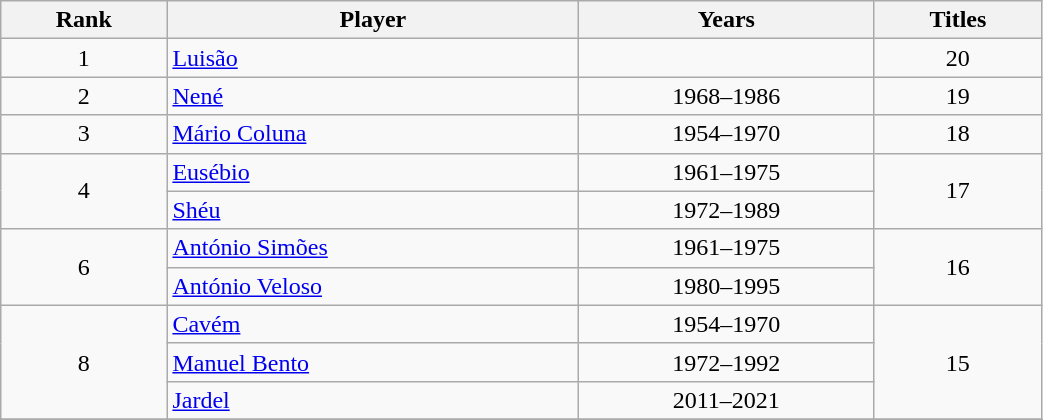<table class="wikitable sortable" style=text-align:center;width:55%>
<tr>
<th>Rank</th>
<th>Player</th>
<th>Years</th>
<th>Titles</th>
</tr>
<tr>
<td>1</td>
<td align=left> <a href='#'>Luisão</a></td>
<td></td>
<td>20</td>
</tr>
<tr>
<td>2</td>
<td align=left> <a href='#'>Nené</a></td>
<td>1968–1986</td>
<td>19</td>
</tr>
<tr>
<td>3</td>
<td align=left> <a href='#'>Mário Coluna</a></td>
<td>1954–1970</td>
<td>18</td>
</tr>
<tr>
<td rowspan=2>4</td>
<td align=left> <a href='#'>Eusébio</a></td>
<td>1961–1975</td>
<td rowspan=2>17</td>
</tr>
<tr>
<td align=left> <a href='#'>Shéu</a></td>
<td>1972–1989</td>
</tr>
<tr>
<td rowspan=2>6</td>
<td align=left> <a href='#'>António Simões</a></td>
<td>1961–1975</td>
<td rowspan=2>16</td>
</tr>
<tr>
<td align=left> <a href='#'>António Veloso</a></td>
<td>1980–1995</td>
</tr>
<tr>
<td rowspan=3>8</td>
<td align=left> <a href='#'>Cavém</a></td>
<td>1954–1970</td>
<td rowspan=3>15</td>
</tr>
<tr>
<td align=left> <a href='#'>Manuel Bento</a></td>
<td>1972–1992</td>
</tr>
<tr>
<td align=left> <a href='#'>Jardel</a></td>
<td>2011–2021</td>
</tr>
<tr>
</tr>
</table>
